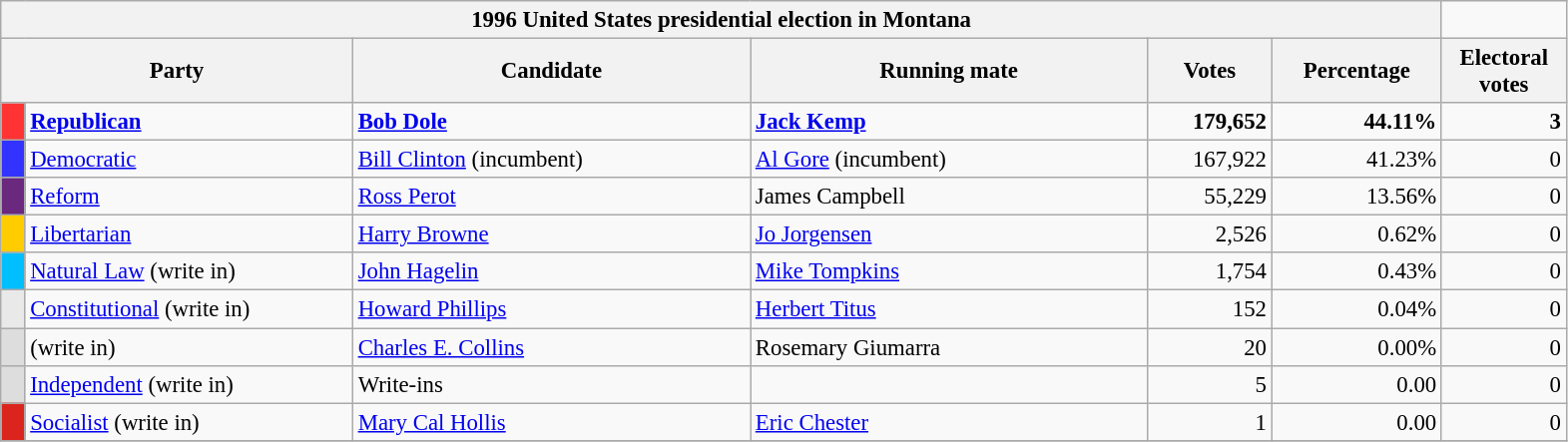<table class="wikitable" style="font-size: 95%;">
<tr>
<th colspan="6">1996 United States presidential election in Montana</th>
</tr>
<tr>
<th colspan="2" style="width: 15em">Party</th>
<th style="width: 17em">Candidate</th>
<th style="width: 17em">Running mate</th>
<th style="width: 5em">Votes</th>
<th style="width: 7em">Percentage</th>
<th style="width: 5em">Electoral votes</th>
</tr>
<tr>
<th style="background-color:#FF3333; width: 3px"></th>
<td style="width: 130px"><strong><a href='#'>Republican</a></strong></td>
<td><strong><a href='#'>Bob Dole</a></strong></td>
<td><strong><a href='#'>Jack Kemp</a></strong></td>
<td align="right"><strong>179,652</strong></td>
<td align="right"><strong>44.11%</strong></td>
<td align="right"><strong>3</strong></td>
</tr>
<tr>
<th style="background-color:#3333FF; width: 3px"></th>
<td style="width: 130px"><a href='#'>Democratic</a></td>
<td><a href='#'>Bill Clinton</a> (incumbent)</td>
<td><a href='#'>Al Gore</a> (incumbent)</td>
<td align="right">167,922</td>
<td align="right">41.23%</td>
<td align="right">0</td>
</tr>
<tr>
<th style="background-color:#6A287E; width: 3px"></th>
<td style="width: 130px"><a href='#'>Reform</a></td>
<td><a href='#'>Ross Perot</a></td>
<td>James Campbell</td>
<td align="right">55,229</td>
<td align="right">13.56%</td>
<td align="right">0</td>
</tr>
<tr>
<th style="background-color:#FFCC00; width: 3px"></th>
<td style="width: 130px"><a href='#'>Libertarian</a></td>
<td><a href='#'>Harry Browne</a></td>
<td><a href='#'>Jo Jorgensen</a></td>
<td align="right">2,526</td>
<td align="right">0.62%</td>
<td align="right">0</td>
</tr>
<tr>
<th style="background-color:#00BFFF; width: 3px"></th>
<td style="width: 130px"><a href='#'>Natural Law</a> (write in)</td>
<td><a href='#'>John Hagelin</a></td>
<td><a href='#'>Mike Tompkins</a></td>
<td align="right">1,754</td>
<td align="right">0.43%</td>
<td align="right">0</td>
</tr>
<tr>
<th style="background-color:#E9E9E9; width: 3px"></th>
<td style="width: 130px"><a href='#'>Constitutional</a> (write in)</td>
<td><a href='#'>Howard Phillips</a></td>
<td><a href='#'>Herbert Titus</a></td>
<td align="right">152</td>
<td align="right">0.04%</td>
<td align="right">0</td>
</tr>
<tr>
<th style="background-color:#DDDDDD; width: 3px"></th>
<td style="width: 130px">(write in)</td>
<td><a href='#'>Charles E. Collins</a></td>
<td>Rosemary Giumarra</td>
<td align="right">20</td>
<td align="right">0.00%</td>
<td align="right">0</td>
</tr>
<tr>
<th style="background-color:#DDDDDD; width: 3px"></th>
<td style="width: 130px"><a href='#'>Independent</a> (write in)</td>
<td>Write-ins</td>
<td></td>
<td align="right">5</td>
<td align="right">0.00</td>
<td align="right">0</td>
</tr>
<tr>
<th style="background-color:#DC241f; width: 3px"></th>
<td style="width: 130px"><a href='#'>Socialist</a> (write in)</td>
<td><a href='#'>Mary Cal Hollis</a></td>
<td><a href='#'>Eric Chester</a></td>
<td align="right">1</td>
<td align="right">0.00</td>
<td align="right">0</td>
</tr>
<tr>
</tr>
</table>
